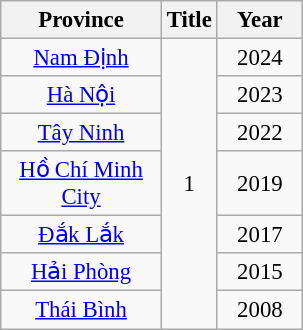<table class="wikitable sortable" style="font-size: 95%; text-align:center">
<tr>
<th width="100">Province</th>
<th width="30">Title</th>
<th width="50">Year</th>
</tr>
<tr>
<td><a href='#'>Nam Định</a></td>
<td rowspan=7 style="text-align:center;">1</td>
<td>2024</td>
</tr>
<tr>
<td><a href='#'>Hà Nội</a></td>
<td>2023</td>
</tr>
<tr>
<td><a href='#'>Tây Ninh</a></td>
<td>2022</td>
</tr>
<tr>
<td><a href='#'>Hồ Chí Minh City</a></td>
<td>2019</td>
</tr>
<tr>
<td><a href='#'>Đắk Lắk</a></td>
<td>2017</td>
</tr>
<tr>
<td><a href='#'>Hải Phòng</a></td>
<td>2015</td>
</tr>
<tr>
<td><a href='#'>Thái Bình</a></td>
<td>2008</td>
</tr>
</table>
